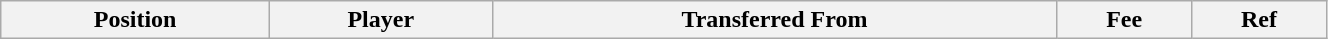<table class="wikitable sortable" style="width:70%; text-align:center; font-size:100%; text-align:left;">
<tr>
<th>Position</th>
<th>Player</th>
<th>Transferred From</th>
<th>Fee</th>
<th>Ref</th>
</tr>
</table>
